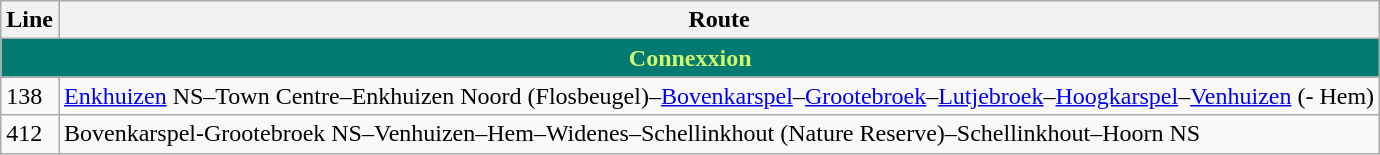<table class="wikitable vatop">
<tr>
<th>Line</th>
<th>Route</th>
</tr>
<tr>
<td colspan="3" style="background-color:#017A71; color:#D2F76F; text-align:center"><strong>Connexxion</strong></td>
</tr>
<tr>
<td>138</td>
<td><a href='#'>Enkhuizen</a> NS–Town Centre–Enkhuizen Noord (Flosbeugel)–<a href='#'>Bovenkarspel</a>–<a href='#'>Grootebroek</a>–<a href='#'>Lutjebroek</a>–<a href='#'>Hoogkarspel</a>–<a href='#'>Venhuizen</a> (- Hem)</td>
</tr>
<tr>
<td>412</td>
<td>Bovenkarspel-Grootebroek NS–Venhuizen–Hem–Widenes–Schellinkhout (Nature Reserve)–Schellinkhout–Hoorn NS</td>
</tr>
</table>
